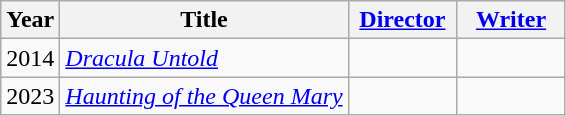<table class="wikitable">
<tr>
<th>Year</th>
<th>Title</th>
<th style="width:65px;"><a href='#'>Director</a></th>
<th style="width:65px;"><a href='#'>Writer</a></th>
</tr>
<tr>
<td>2014</td>
<td><em><a href='#'>Dracula Untold</a></em></td>
<td></td>
<td></td>
</tr>
<tr>
<td>2023</td>
<td><em><a href='#'>Haunting of the Queen Mary</a></em></td>
<td></td>
<td></td>
</tr>
</table>
